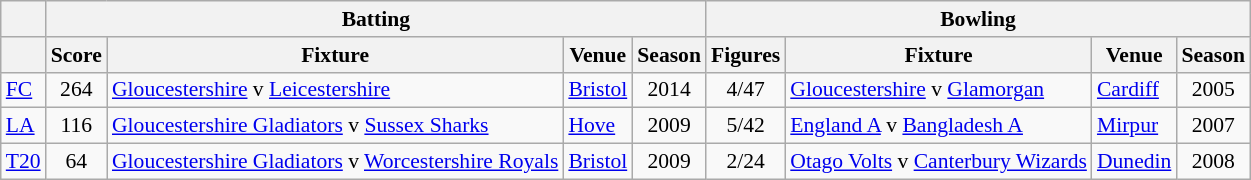<table class=wikitable style="font-size:90%">
<tr>
<th rowspan="1"></th>
<th colspan="4" rowspan="1">Batting</th>
<th colspan="4" rowspan="1">Bowling</th>
</tr>
<tr>
<th></th>
<th>Score</th>
<th>Fixture</th>
<th>Venue</th>
<th>Season</th>
<th>Figures</th>
<th>Fixture</th>
<th>Venue</th>
<th>Season</th>
</tr>
<tr>
<td><a href='#'>FC</a></td>
<td align="center">264</td>
<td><a href='#'>Gloucestershire</a> v <a href='#'>Leicestershire</a></td>
<td><a href='#'>Bristol</a></td>
<td align="center">2014</td>
<td align="center">4/47</td>
<td><a href='#'>Gloucestershire</a> v <a href='#'>Glamorgan</a></td>
<td><a href='#'>Cardiff</a></td>
<td align="center">2005</td>
</tr>
<tr>
<td><a href='#'>LA</a></td>
<td align="center">116</td>
<td><a href='#'>Gloucestershire Gladiators</a> v <a href='#'>Sussex Sharks</a></td>
<td><a href='#'>Hove</a></td>
<td align="center">2009</td>
<td align="center">5/42</td>
<td><a href='#'>England A</a> v <a href='#'>Bangladesh A</a></td>
<td><a href='#'>Mirpur</a></td>
<td align="center">2007</td>
</tr>
<tr>
<td><a href='#'>T20</a></td>
<td align="center">64</td>
<td><a href='#'>Gloucestershire Gladiators</a> v <a href='#'>Worcestershire Royals</a></td>
<td><a href='#'>Bristol</a></td>
<td align="center">2009</td>
<td align="center">2/24</td>
<td><a href='#'>Otago Volts</a> v <a href='#'>Canterbury Wizards</a></td>
<td><a href='#'>Dunedin</a></td>
<td align="center">2008</td>
</tr>
</table>
